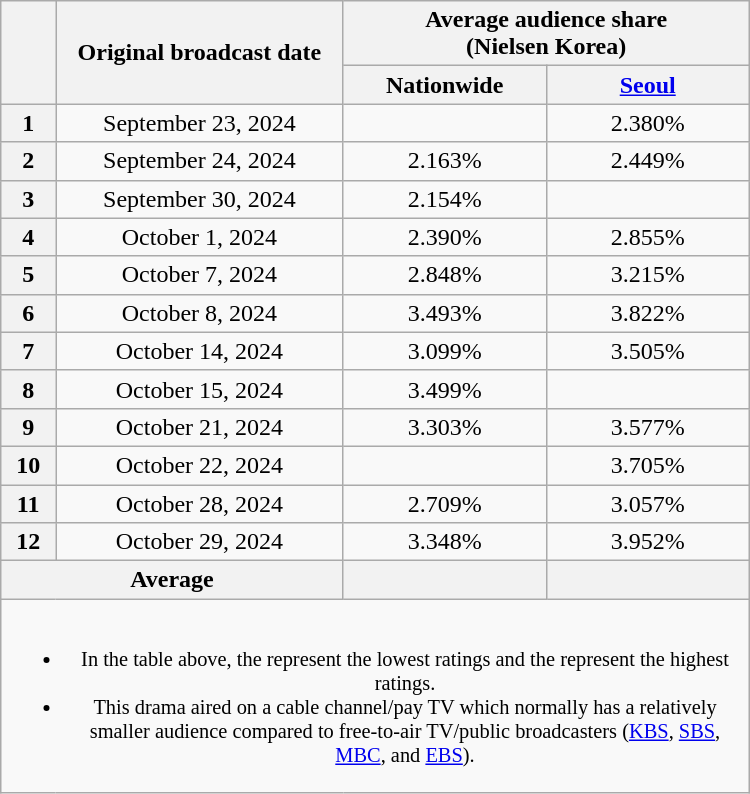<table class="wikitable" style="margin-left:auto; margin-right:auto; width:500px; text-align:center">
<tr>
<th scope="col" rowspan="2"></th>
<th scope="col" rowspan="2">Original broadcast date</th>
<th scope="col" colspan="2">Average audience share<br>(Nielsen Korea)</th>
</tr>
<tr>
<th scope="col" style="width:8em">Nationwide</th>
<th scope="col" style="width:8em"><a href='#'>Seoul</a></th>
</tr>
<tr>
<th scope="row">1</th>
<td>September 23, 2024</td>
<td><strong></strong> </td>
<td>2.380% </td>
</tr>
<tr>
<th scope="row">2</th>
<td>September 24, 2024</td>
<td>2.163% </td>
<td>2.449% </td>
</tr>
<tr>
<th scope="row">3</th>
<td>September 30, 2024</td>
<td>2.154% </td>
<td><strong></strong> </td>
</tr>
<tr>
<th scope="row">4</th>
<td>October 1, 2024</td>
<td>2.390% </td>
<td>2.855% </td>
</tr>
<tr>
<th scope="row">5</th>
<td>October 7, 2024</td>
<td>2.848% </td>
<td>3.215% </td>
</tr>
<tr>
<th scope="row">6</th>
<td>October 8, 2024</td>
<td>3.493% </td>
<td>3.822% </td>
</tr>
<tr>
<th scope="row">7</th>
<td>October 14, 2024</td>
<td>3.099% </td>
<td>3.505% </td>
</tr>
<tr>
<th scope="row">8</th>
<td>October 15, 2024</td>
<td>3.499% </td>
<td><strong></strong> </td>
</tr>
<tr>
<th scope="row">9</th>
<td>October 21, 2024</td>
<td>3.303% </td>
<td>3.577% </td>
</tr>
<tr>
<th scope="row">10</th>
<td>October 22, 2024</td>
<td><strong></strong> </td>
<td>3.705% </td>
</tr>
<tr>
<th scope="row">11</th>
<td>October 28, 2024</td>
<td>2.709% </td>
<td>3.057% </td>
</tr>
<tr>
<th scope="row">12</th>
<td>October 29, 2024</td>
<td>3.348% </td>
<td>3.952% </td>
</tr>
<tr>
<th scope="col" colspan="2">Average</th>
<th scope="col"></th>
<th scope="col"></th>
</tr>
<tr>
<td colspan="4" style="font-size:85%"><br><ul><li>In the table above, the <strong></strong> represent the lowest ratings and the <strong></strong> represent the highest ratings.</li><li>This drama aired on a cable channel/pay TV which normally has a relatively smaller audience compared to free-to-air TV/public broadcasters (<a href='#'>KBS</a>, <a href='#'>SBS</a>, <a href='#'>MBC</a>, and <a href='#'>EBS</a>).</li></ul></td>
</tr>
</table>
